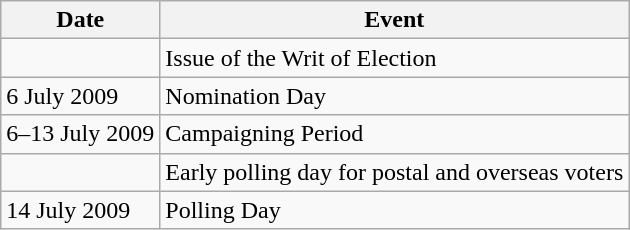<table class="wikitable">
<tr>
<th>Date</th>
<th>Event</th>
</tr>
<tr>
<td></td>
<td>Issue of the Writ of Election</td>
</tr>
<tr>
<td>6 July 2009</td>
<td>Nomination Day</td>
</tr>
<tr>
<td>6–13 July 2009</td>
<td>Campaigning Period</td>
</tr>
<tr>
<td></td>
<td>Early polling day for postal and overseas voters</td>
</tr>
<tr>
<td>14 July 2009</td>
<td>Polling Day</td>
</tr>
</table>
